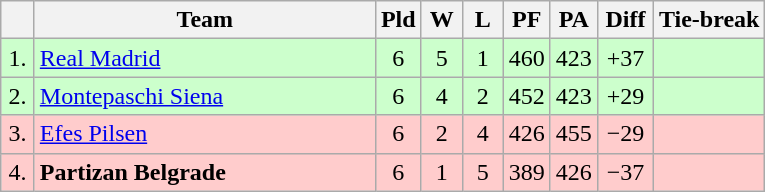<table class="wikitable" style="text-align:center">
<tr>
<th width=15></th>
<th width=220>Team</th>
<th width=20>Pld</th>
<th width=20>W</th>
<th width=20>L</th>
<th width=20>PF</th>
<th width=20>PA</th>
<th width=30>Diff</th>
<th>Tie-break</th>
</tr>
<tr style="background:#ccffcc">
<td>1.</td>
<td align=left> <a href='#'>Real Madrid</a></td>
<td>6</td>
<td>5</td>
<td>1</td>
<td>460</td>
<td>423</td>
<td>+37</td>
<td></td>
</tr>
<tr style="background:#ccffcc">
<td>2.</td>
<td align=left> <a href='#'>Montepaschi Siena</a></td>
<td>6</td>
<td>4</td>
<td>2</td>
<td>452</td>
<td>423</td>
<td>+29</td>
<td></td>
</tr>
<tr style="background:#fcc;">
<td>3.</td>
<td align=left> <a href='#'>Efes Pilsen</a></td>
<td>6</td>
<td>2</td>
<td>4</td>
<td>426</td>
<td>455</td>
<td>−29</td>
<td></td>
</tr>
<tr style="background:#fcc;">
<td>4.</td>
<td align=left> <strong>Partizan Belgrade</strong></td>
<td>6</td>
<td>1</td>
<td>5</td>
<td>389</td>
<td>426</td>
<td>−37</td>
<td></td>
</tr>
</table>
